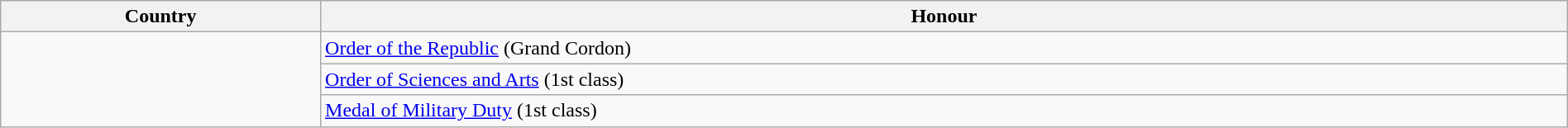<table class="wikitable" style="width:100%;">
<tr>
<th>Country</th>
<th>Honour</th>
</tr>
<tr>
<td rowspan="3"></td>
<td><a href='#'>Order of the Republic</a> (Grand Cordon)</td>
</tr>
<tr>
<td><a href='#'>Order of Sciences and Arts</a> (1st class)</td>
</tr>
<tr>
<td><a href='#'>Medal of Military Duty</a> (1st class)</td>
</tr>
</table>
